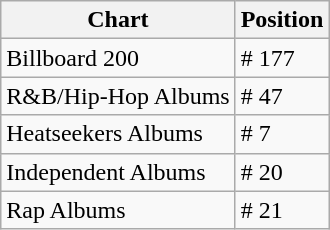<table class="wikitable">
<tr>
<th align="left">Chart</th>
<th align="left">Position</th>
</tr>
<tr>
<td align="left">Billboard 200</td>
<td align="left"># 177</td>
</tr>
<tr>
<td align="left">R&B/Hip-Hop Albums</td>
<td align="left"># 47</td>
</tr>
<tr>
<td align="left">Heatseekers Albums</td>
<td align="left"># 7</td>
</tr>
<tr>
<td align="left">Independent Albums</td>
<td align="left"># 20</td>
</tr>
<tr>
<td align="left">Rap Albums</td>
<td align="left"># 21</td>
</tr>
</table>
